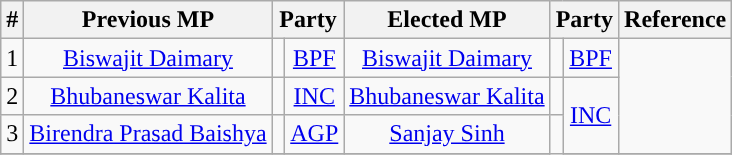<table class="wikitable">
<tr>
<th>#</th>
<th>Previous MP</th>
<th colspan=2>Party</th>
<th>Elected MP</th>
<th colspan=2>Party</th>
<th>Reference</th>
</tr>
<tr style="text-align:center;">
<td>1</td>
<td><a href='#'>Biswajit Daimary</a></td>
<td width="1px"></td>
<td><a href='#'>BPF</a></td>
<td><a href='#'>Biswajit Daimary</a></td>
<td width="1px"></td>
<td rowspan=1><a href='#'>BPF</a></td>
<td rowspan=3></td>
</tr>
<tr style="text-align:center;">
<td>2</td>
<td><a href='#'>Bhubaneswar Kalita</a></td>
<td width="1px"></td>
<td rowspan=1><a href='#'>INC</a></td>
<td><a href='#'>Bhubaneswar Kalita</a></td>
<td width="1px"></td>
<td rowspan=2><a href='#'>INC</a></td>
</tr>
<tr style="text-align:center;">
<td>3</td>
<td><a href='#'>Birendra Prasad Baishya</a></td>
<td width="1px"></td>
<td rowspan=1><a href='#'>AGP</a></td>
<td><a href='#'>Sanjay Sinh</a></td>
</tr>
<tr style="text-align:center;">
</tr>
</table>
